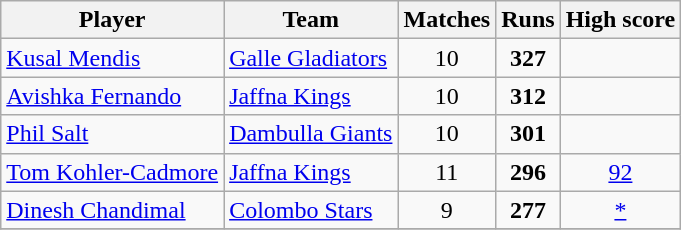<table class="wikitable"  style="text-align: center;">
<tr>
<th>Player</th>
<th>Team</th>
<th>Matches</th>
<th>Runs</th>
<th>High score</th>
</tr>
<tr>
<td style="text-align:left"><a href='#'>Kusal Mendis</a></td>
<td style="text-align:left"><a href='#'>Galle Gladiators</a></td>
<td>10</td>
<td><strong>327</strong></td>
<td><a href='#'></a></td>
</tr>
<tr>
<td style="text-align:left"><a href='#'>Avishka Fernando</a></td>
<td style="text-align:left"><a href='#'>Jaffna Kings</a></td>
<td>10</td>
<td><strong>312</strong></td>
<td><a href='#'></a></td>
</tr>
<tr>
<td style="text-align:left"><a href='#'>Phil Salt</a></td>
<td style="text-align:left"><a href='#'>Dambulla Giants</a></td>
<td>10</td>
<td><strong>301</strong></td>
<td><a href='#'></a></td>
</tr>
<tr>
<td style="text-align:left"><a href='#'>Tom Kohler-Cadmore</a></td>
<td style="text-align:left"><a href='#'>Jaffna Kings</a></td>
<td>11</td>
<td><strong>296</strong></td>
<td><a href='#'>92</a></td>
</tr>
<tr>
<td style="text-align:left"><a href='#'>Dinesh Chandimal</a></td>
<td style="text-align:left"><a href='#'>Colombo Stars</a></td>
<td>9</td>
<td><strong>277</strong></td>
<td><a href='#'>*</a></td>
</tr>
<tr>
</tr>
</table>
